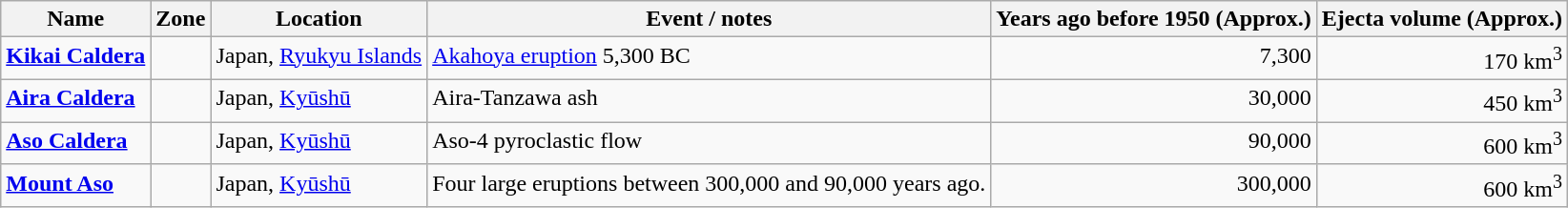<table class="wikitable sortable mw-collapsible">
<tr>
<th>Name</th>
<th>Zone</th>
<th>Location</th>
<th>Event / notes</th>
<th>Years ago before 1950 (Approx.)</th>
<th>Ejecta volume (Approx.)</th>
</tr>
<tr valign="top">
<td><strong><a href='#'>Kikai Caldera</a></strong></td>
<td></td>
<td>Japan, <a href='#'>Ryukyu Islands</a></td>
<td><a href='#'>Akahoya eruption</a> 5,300 BC</td>
<td style="text-align:right;">7,300</td>
<td style="text-align:right;">170 km<sup>3</sup></td>
</tr>
<tr valign="top">
<td><strong><a href='#'>Aira Caldera</a></strong></td>
<td></td>
<td>Japan, <a href='#'>Kyūshū</a></td>
<td>Aira-Tanzawa ash</td>
<td style="text-align:right;">30,000</td>
<td style="text-align:right;">450 km<sup>3</sup></td>
</tr>
<tr valign="top">
<td><strong><a href='#'>Aso Caldera</a></strong></td>
<td></td>
<td>Japan, <a href='#'>Kyūshū</a></td>
<td>Aso-4 pyroclastic flow</td>
<td style="text-align:right;">90,000</td>
<td style="text-align:right;">600 km<sup>3</sup></td>
</tr>
<tr valign="top">
<td><strong><a href='#'>Mount Aso</a></strong></td>
<td></td>
<td>Japan, <a href='#'>Kyūshū</a></td>
<td>Four large eruptions between 300,000 and 90,000 years ago.</td>
<td style="text-align:right;">300,000</td>
<td style="text-align:right;">600 km<sup>3</sup></td>
</tr>
</table>
